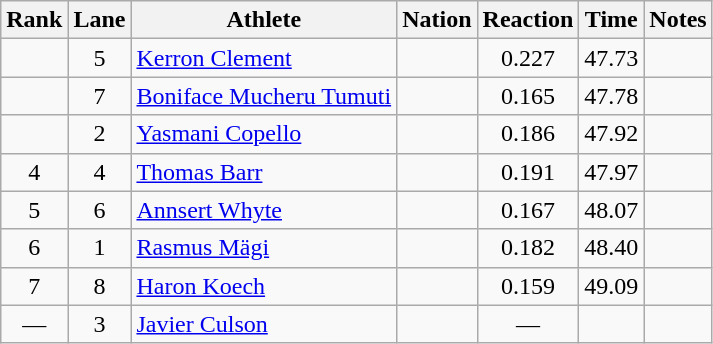<table class="wikitable sortable" style="text-align:center">
<tr>
<th>Rank</th>
<th>Lane</th>
<th>Athlete</th>
<th>Nation</th>
<th>Reaction</th>
<th>Time</th>
<th>Notes</th>
</tr>
<tr>
<td></td>
<td>5</td>
<td align=left><a href='#'>Kerron Clement</a></td>
<td align=left></td>
<td>0.227</td>
<td>47.73</td>
<td></td>
</tr>
<tr>
<td></td>
<td>7</td>
<td align=left><a href='#'>Boniface Mucheru Tumuti</a></td>
<td align=left></td>
<td>0.165</td>
<td>47.78</td>
<td></td>
</tr>
<tr>
<td></td>
<td>2</td>
<td align=left><a href='#'>Yasmani Copello</a></td>
<td align=left></td>
<td>0.186</td>
<td>47.92</td>
<td></td>
</tr>
<tr>
<td>4</td>
<td>4</td>
<td align=left><a href='#'>Thomas Barr</a></td>
<td align=left></td>
<td>0.191</td>
<td>47.97</td>
<td></td>
</tr>
<tr>
<td>5</td>
<td>6</td>
<td align=left><a href='#'>Annsert Whyte</a></td>
<td align=left></td>
<td>0.167</td>
<td>48.07</td>
<td></td>
</tr>
<tr>
<td>6</td>
<td>1</td>
<td align=left><a href='#'>Rasmus Mägi</a></td>
<td align=left></td>
<td>0.182</td>
<td>48.40</td>
<td></td>
</tr>
<tr>
<td>7</td>
<td>8</td>
<td align=left><a href='#'>Haron Koech</a></td>
<td align=left></td>
<td>0.159</td>
<td>49.09</td>
<td></td>
</tr>
<tr>
<td data-sort-value=8>—</td>
<td>3</td>
<td align=left><a href='#'>Javier Culson</a></td>
<td align=left></td>
<td data-sort-vlaue=1.000>—</td>
<td data-sort-value=80.00></td>
<td></td>
</tr>
</table>
